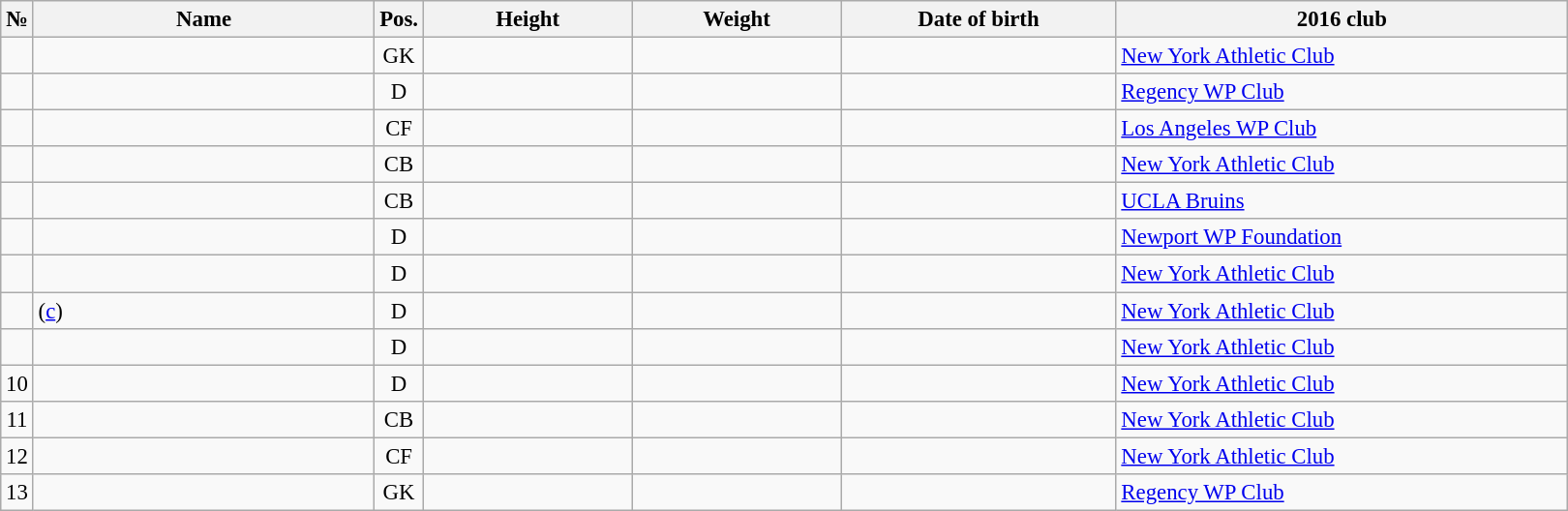<table class="wikitable sortable" style="font-size:95%; text-align:center;">
<tr>
<th>№</th>
<th style="width:15em">Name</th>
<th>Pos.</th>
<th style="width:9em">Height</th>
<th style="width:9em">Weight</th>
<th style="width:12em">Date of birth</th>
<th style="width:20em">2016 club</th>
</tr>
<tr>
<td></td>
<td style="text-align:left;"></td>
<td>GK</td>
<td></td>
<td></td>
<td style="text-align:right;"></td>
<td style="text-align:left;"> <a href='#'>New York Athletic Club</a></td>
</tr>
<tr>
<td></td>
<td style="text-align:left;"></td>
<td>D</td>
<td></td>
<td></td>
<td style="text-align:right;"></td>
<td style="text-align:left;"> <a href='#'>Regency WP Club</a></td>
</tr>
<tr>
<td></td>
<td style="text-align:left;"></td>
<td>CF</td>
<td></td>
<td></td>
<td style="text-align:right;"></td>
<td style="text-align:left;"> <a href='#'>Los Angeles WP Club</a></td>
</tr>
<tr>
<td></td>
<td style="text-align:left;"></td>
<td>CB</td>
<td></td>
<td></td>
<td style="text-align:right;"></td>
<td style="text-align:left;"> <a href='#'>New York Athletic Club</a></td>
</tr>
<tr>
<td></td>
<td style="text-align:left;"></td>
<td>CB</td>
<td></td>
<td></td>
<td style="text-align:right;"></td>
<td style="text-align:left;"> <a href='#'>UCLA Bruins</a></td>
</tr>
<tr>
<td></td>
<td style="text-align:left;"></td>
<td>D</td>
<td></td>
<td></td>
<td style="text-align:right;"></td>
<td style="text-align:left;"> <a href='#'>Newport WP Foundation</a></td>
</tr>
<tr>
<td></td>
<td style="text-align:left;"></td>
<td>D</td>
<td></td>
<td></td>
<td style="text-align:right;"></td>
<td style="text-align:left;"> <a href='#'>New York Athletic Club</a></td>
</tr>
<tr>
<td></td>
<td style="text-align:left;"> (<a href='#'>c</a>)</td>
<td>D</td>
<td></td>
<td></td>
<td style="text-align:right;"></td>
<td style="text-align:left;"> <a href='#'>New York Athletic Club</a></td>
</tr>
<tr>
<td></td>
<td style="text-align:left;"></td>
<td>D</td>
<td></td>
<td></td>
<td style="text-align:right;"></td>
<td style="text-align:left;"> <a href='#'>New York Athletic Club</a></td>
</tr>
<tr>
<td>10</td>
<td style="text-align:left;"></td>
<td>D</td>
<td></td>
<td></td>
<td style="text-align:right;"></td>
<td style="text-align:left;"> <a href='#'>New York Athletic Club</a></td>
</tr>
<tr>
<td>11</td>
<td style="text-align:left;"></td>
<td>CB</td>
<td></td>
<td></td>
<td style="text-align:right;"></td>
<td style="text-align:left;"> <a href='#'>New York Athletic Club</a></td>
</tr>
<tr>
<td>12</td>
<td style="text-align:left;"></td>
<td>CF</td>
<td></td>
<td></td>
<td style="text-align:right;"></td>
<td style="text-align:left;"> <a href='#'>New York Athletic Club</a></td>
</tr>
<tr>
<td>13</td>
<td style="text-align:left;"></td>
<td>GK</td>
<td></td>
<td></td>
<td style="text-align:right;"></td>
<td style="text-align:left;"> <a href='#'>Regency WP Club</a></td>
</tr>
</table>
